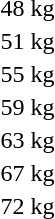<table>
<tr>
<td>48 kg</td>
<td></td>
<td></td>
<td></td>
</tr>
<tr>
<td>51 kg</td>
<td></td>
<td></td>
<td></td>
</tr>
<tr>
<td>55 kg</td>
<td></td>
<td></td>
<td></td>
</tr>
<tr>
<td>59 kg</td>
<td></td>
<td></td>
<td></td>
</tr>
<tr>
<td>63 kg</td>
<td></td>
<td></td>
<td></td>
</tr>
<tr>
<td>67 kg</td>
<td></td>
<td></td>
<td></td>
</tr>
<tr>
<td>72 kg</td>
<td></td>
<td></td>
<td></td>
</tr>
</table>
